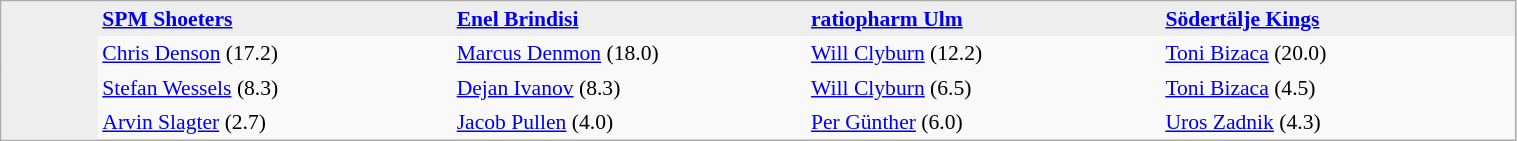<table cellspacing="0" cellpadding="3" style="background-color: #f9f9f9; font-size: 90%; text-align: right; border:1px solid #aaa;" width=80%>
<tr>
<th bgcolor=#eee  width=50></th>
<th bgcolor=#eee width=200 align=left> <a href='#'>SPM Shoeters</a></th>
<th bgcolor=#eee width=200 align=left> <a href='#'>Enel Brindisi</a></th>
<th bgcolor=#eee width=200 align=left> <a href='#'>ratiopharm Ulm</a></th>
<th bgcolor=#eee width=200 align=left> <a href='#'>Södertälje Kings</a></th>
</tr>
<tr style=>
<td bgcolor=#eee></td>
<td align=left> <a href='#'>Chris Denson</a> (17.2)</td>
<td align=left> <a href='#'>Marcus Denmon</a> (18.0)</td>
<td align=left> <a href='#'>Will Clyburn</a> (12.2)</td>
<td align=left> <a href='#'>Toni Bizaca</a> (20.0)</td>
</tr>
<tr style=>
<td bgcolor=#eee></td>
<td align=left> <a href='#'>Stefan Wessels</a> (8.3)</td>
<td align=left> <a href='#'>Dejan Ivanov</a> (8.3)</td>
<td align=left> <a href='#'>Will Clyburn</a> (6.5)</td>
<td align=left> <a href='#'>Toni Bizaca</a> (4.5)</td>
</tr>
<tr>
<td bgcolor=#eee></td>
<td align=left> <a href='#'>Arvin Slagter</a> (2.7)</td>
<td align=left> <a href='#'>Jacob Pullen</a> (4.0)</td>
<td align=left> <a href='#'>Per Günther</a> (6.0)</td>
<td align=left> <a href='#'>Uros Zadnik</a> (4.3)</td>
</tr>
</table>
